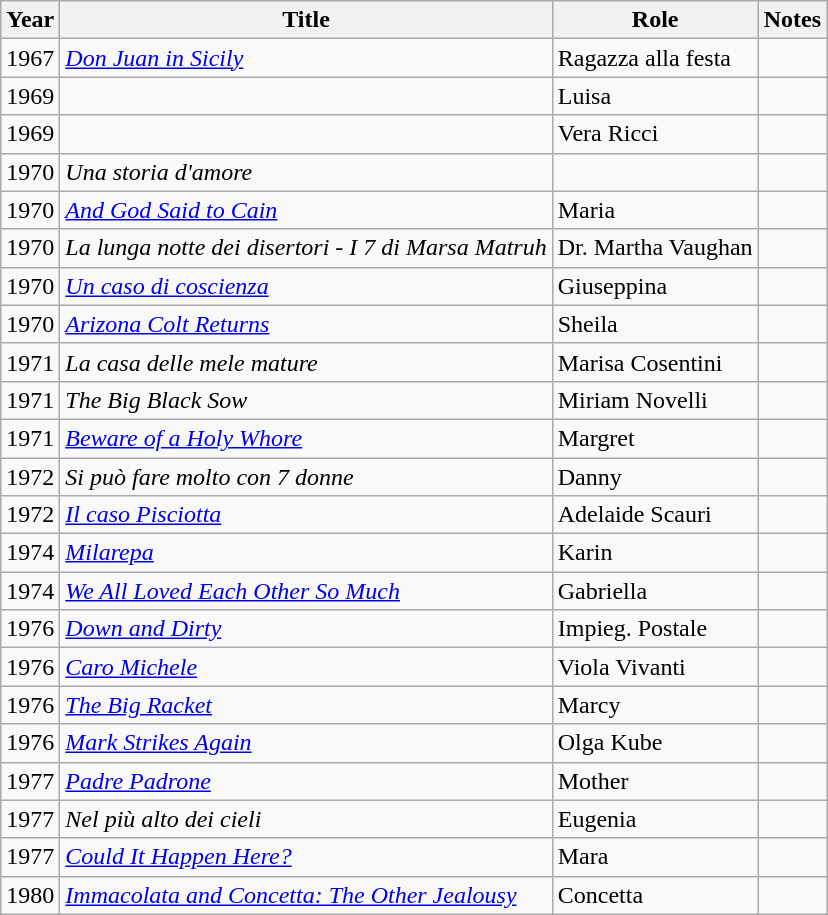<table class="wikitable">
<tr>
<th>Year</th>
<th>Title</th>
<th>Role</th>
<th>Notes</th>
</tr>
<tr>
<td>1967</td>
<td><em><a href='#'>Don Juan in Sicily</a></em></td>
<td>Ragazza alla festa</td>
<td></td>
</tr>
<tr>
<td>1969</td>
<td><em></em></td>
<td>Luisa</td>
<td></td>
</tr>
<tr>
<td>1969</td>
<td><em></em></td>
<td>Vera Ricci</td>
<td></td>
</tr>
<tr>
<td>1970</td>
<td><em>Una storia d'amore</em></td>
<td></td>
<td></td>
</tr>
<tr>
<td>1970</td>
<td><em><a href='#'>And God Said to Cain</a></em></td>
<td>Maria</td>
<td></td>
</tr>
<tr>
<td>1970</td>
<td><em>La lunga notte dei disertori - I 7 di Marsa Matruh</em></td>
<td>Dr. Martha Vaughan</td>
<td></td>
</tr>
<tr>
<td>1970</td>
<td><em><a href='#'>Un caso di coscienza</a></em></td>
<td>Giuseppina</td>
<td></td>
</tr>
<tr>
<td>1970</td>
<td><em><a href='#'>Arizona Colt Returns</a></em></td>
<td>Sheila</td>
<td></td>
</tr>
<tr>
<td>1971</td>
<td><em>La casa delle mele mature</em></td>
<td>Marisa Cosentini</td>
<td></td>
</tr>
<tr>
<td>1971</td>
<td><em>The Big Black Sow</em></td>
<td>Miriam Novelli</td>
<td></td>
</tr>
<tr>
<td>1971</td>
<td><em><a href='#'>Beware of a Holy Whore</a></em></td>
<td>Margret</td>
<td></td>
</tr>
<tr>
<td>1972</td>
<td><em>Si può fare molto con 7 donne</em></td>
<td>Danny</td>
<td></td>
</tr>
<tr>
<td>1972</td>
<td><em><a href='#'>Il caso Pisciotta</a></em></td>
<td>Adelaide Scauri</td>
<td></td>
</tr>
<tr>
<td>1974</td>
<td><em><a href='#'>Milarepa</a></em></td>
<td>Karin</td>
<td></td>
</tr>
<tr>
<td>1974</td>
<td><em><a href='#'>We All Loved Each Other So Much</a></em></td>
<td>Gabriella</td>
<td></td>
</tr>
<tr>
<td>1976</td>
<td><em><a href='#'>Down and Dirty</a></em></td>
<td>Impieg. Postale</td>
<td></td>
</tr>
<tr>
<td>1976</td>
<td><em><a href='#'>Caro Michele</a></em></td>
<td>Viola Vivanti</td>
<td></td>
</tr>
<tr>
<td>1976</td>
<td><em><a href='#'>The Big Racket</a></em></td>
<td>Marcy</td>
<td></td>
</tr>
<tr>
<td>1976</td>
<td><em><a href='#'>Mark Strikes Again</a></em></td>
<td>Olga Kube</td>
<td></td>
</tr>
<tr>
<td>1977</td>
<td><em><a href='#'>Padre Padrone</a></em></td>
<td>Mother</td>
<td></td>
</tr>
<tr>
<td>1977</td>
<td><em>Nel più alto dei cieli</em></td>
<td>Eugenia</td>
<td></td>
</tr>
<tr>
<td>1977</td>
<td><em><a href='#'>Could It Happen Here?</a></em></td>
<td>Mara</td>
<td></td>
</tr>
<tr>
<td>1980</td>
<td><em><a href='#'>Immacolata and Concetta: The Other Jealousy</a></em></td>
<td>Concetta</td>
<td></td>
</tr>
</table>
